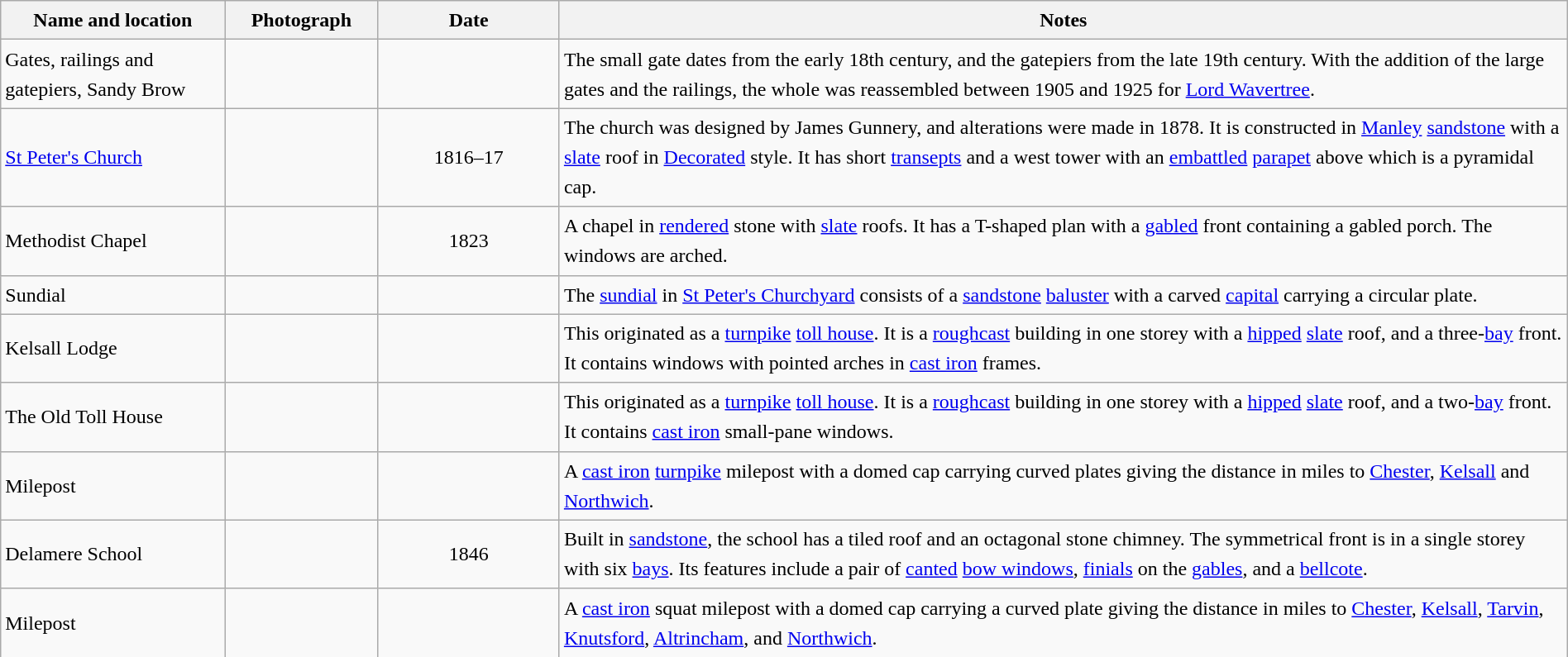<table class="wikitable sortable plainrowheaders" style="width:100%;border:0px;text-align:left;line-height:150%;">
<tr>
<th scope="col" style="width:150px">Name and location</th>
<th scope="col" style="width:100px" class="unsortable">Photograph</th>
<th scope="col" style="width:120px">Date</th>
<th scope="col" style="width:700px" class="unsortable">Notes</th>
</tr>
<tr>
<td>Gates, railings and gatepiers, Sandy Brow<br><small></small></td>
<td></td>
<td align="center"></td>
<td>The small gate dates from the early 18th century, and the gatepiers from the late 19th century. With the addition of the large gates and the railings, the whole was reassembled between 1905 and 1925 for <a href='#'>Lord Wavertree</a>.</td>
</tr>
<tr>
<td><a href='#'>St Peter's Church</a><br><small></small></td>
<td></td>
<td align="center">1816–17</td>
<td>The church was designed by James Gunnery, and alterations were made in 1878. It is constructed in <a href='#'>Manley</a> <a href='#'>sandstone</a> with a <a href='#'>slate</a> roof in <a href='#'>Decorated</a> style. It has short <a href='#'>transepts</a> and a west tower with an <a href='#'>embattled</a> <a href='#'>parapet</a> above which is a pyramidal cap.</td>
</tr>
<tr>
<td>Methodist Chapel<br><small></small></td>
<td></td>
<td align="center">1823</td>
<td>A chapel in <a href='#'>rendered</a> stone with <a href='#'>slate</a> roofs. It has a T-shaped plan with a <a href='#'>gabled</a> front containing a gabled porch. The windows are arched.</td>
</tr>
<tr>
<td>Sundial<br><small></small></td>
<td></td>
<td align="center"></td>
<td>The <a href='#'>sundial</a> in <a href='#'>St Peter's Churchyard</a> consists of a <a href='#'>sandstone</a> <a href='#'>baluster</a> with a carved <a href='#'>capital</a> carrying a circular plate.</td>
</tr>
<tr>
<td>Kelsall Lodge<br><small></small></td>
<td></td>
<td align="center"></td>
<td>This originated as a <a href='#'>turnpike</a> <a href='#'>toll house</a>. It is a <a href='#'>roughcast</a> building in one storey with a <a href='#'>hipped</a> <a href='#'>slate</a> roof, and a three-<a href='#'>bay</a> front. It contains windows with pointed arches in <a href='#'>cast iron</a> frames.</td>
</tr>
<tr>
<td>The Old Toll House<br><small></small></td>
<td></td>
<td align="center"></td>
<td>This originated as a <a href='#'>turnpike</a> <a href='#'>toll house</a>. It is a <a href='#'>roughcast</a> building in one storey with a <a href='#'>hipped</a> <a href='#'>slate</a> roof, and a two-<a href='#'>bay</a> front. It contains <a href='#'>cast iron</a> small-pane windows.</td>
</tr>
<tr>
<td>Milepost<br><small></small></td>
<td></td>
<td align="center"></td>
<td>A <a href='#'>cast iron</a> <a href='#'>turnpike</a> milepost with a domed cap carrying curved plates giving the distance in miles to <a href='#'>Chester</a>, <a href='#'>Kelsall</a> and <a href='#'>Northwich</a>.</td>
</tr>
<tr>
<td>Delamere School<br><small></small></td>
<td></td>
<td align="center">1846</td>
<td>Built in <a href='#'>sandstone</a>, the school has a tiled roof and an octagonal stone chimney. The symmetrical front is in a single storey with six <a href='#'>bays</a>. Its features include a pair of <a href='#'>canted</a> <a href='#'>bow windows</a>, <a href='#'>finials</a> on the <a href='#'>gables</a>, and a <a href='#'>bellcote</a>.</td>
</tr>
<tr>
<td>Milepost<br><small></small></td>
<td></td>
<td align="center"></td>
<td>A <a href='#'>cast iron</a> squat milepost with a domed cap carrying a curved plate giving the distance in miles to <a href='#'>Chester</a>, <a href='#'>Kelsall</a>, <a href='#'>Tarvin</a>, <a href='#'>Knutsford</a>, <a href='#'>Altrincham</a>, and <a href='#'>Northwich</a>.</td>
</tr>
<tr>
</tr>
</table>
